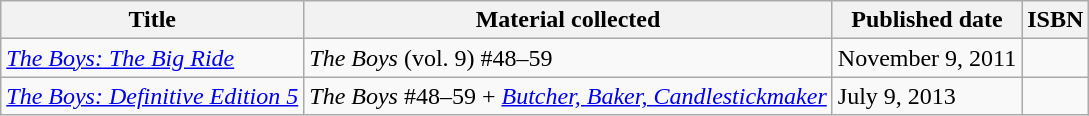<table class="wikitable">
<tr>
<th>Title</th>
<th>Material collected</th>
<th>Published date</th>
<th>ISBN</th>
</tr>
<tr>
<td><a href='#'><em>The Boys: The Big Ride</em></a></td>
<td><em>The Boys</em> (vol. 9) #48–59</td>
<td>November 9, 2011</td>
<td></td>
</tr>
<tr>
<td><a href='#'><em>The Boys: Definitive Edition 5</em></a></td>
<td><em>The Boys</em> #48–59 + <em><a href='#'>Butcher, Baker, Candlestickmaker</a></em></td>
<td>July 9, 2013</td>
<td></td>
</tr>
</table>
